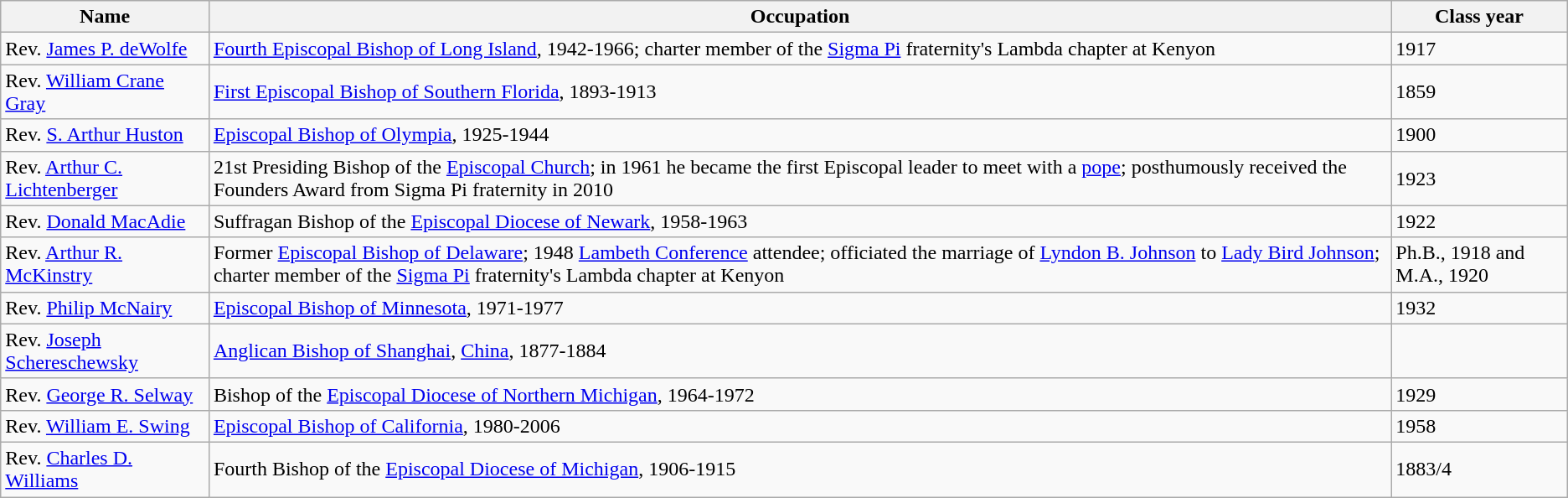<table class="wikitable">
<tr>
<th>Name</th>
<th>Occupation</th>
<th>Class year</th>
</tr>
<tr>
<td>Rev. <a href='#'>James P. deWolfe</a></td>
<td><a href='#'>Fourth Episcopal Bishop of Long Island</a>, 1942-1966; charter member of the <a href='#'>Sigma Pi</a> fraternity's Lambda chapter at Kenyon</td>
<td>1917</td>
</tr>
<tr>
<td>Rev. <a href='#'>William Crane Gray</a></td>
<td><a href='#'>First Episcopal Bishop of Southern Florida</a>, 1893-1913</td>
<td>1859</td>
</tr>
<tr>
<td>Rev. <a href='#'>S. Arthur Huston</a></td>
<td><a href='#'>Episcopal Bishop of Olympia</a>, 1925-1944</td>
<td>1900</td>
</tr>
<tr>
<td>Rev. <a href='#'>Arthur C. Lichtenberger</a></td>
<td>21st Presiding Bishop of the <a href='#'>Episcopal Church</a>; in 1961 he became the first Episcopal leader to meet with a <a href='#'>pope</a>; posthumously received the Founders Award from Sigma Pi fraternity in 2010</td>
<td>1923</td>
</tr>
<tr>
<td>Rev. <a href='#'>Donald MacAdie</a></td>
<td>Suffragan Bishop of the <a href='#'>Episcopal Diocese of Newark</a>, 1958-1963</td>
<td>1922</td>
</tr>
<tr>
<td>Rev. <a href='#'>Arthur R. McKinstry</a></td>
<td>Former <a href='#'>Episcopal Bishop of Delaware</a>; 1948 <a href='#'>Lambeth Conference</a> attendee; officiated the marriage of <a href='#'>Lyndon B. Johnson</a> to <a href='#'>Lady Bird Johnson</a>; charter member of the <a href='#'>Sigma Pi</a> fraternity's Lambda chapter at Kenyon</td>
<td>Ph.B., 1918 and M.A., 1920</td>
</tr>
<tr>
<td>Rev. <a href='#'>Philip McNairy</a></td>
<td><a href='#'>Episcopal Bishop of Minnesota</a>, 1971-1977</td>
<td>1932</td>
</tr>
<tr>
<td>Rev. <a href='#'>Joseph Schereschewsky</a></td>
<td><a href='#'>Anglican Bishop of Shanghai</a>, <a href='#'>China</a>, 1877-1884</td>
<td></td>
</tr>
<tr>
<td>Rev. <a href='#'>George R. Selway</a></td>
<td>Bishop of the <a href='#'>Episcopal Diocese of Northern Michigan</a>, 1964-1972</td>
<td>1929</td>
</tr>
<tr>
<td>Rev. <a href='#'>William E. Swing</a></td>
<td><a href='#'>Episcopal Bishop of California</a>, 1980-2006</td>
<td>1958</td>
</tr>
<tr>
<td>Rev. <a href='#'>Charles D. Williams</a></td>
<td>Fourth Bishop of the <a href='#'>Episcopal Diocese of Michigan</a>, 1906-1915</td>
<td>1883/4</td>
</tr>
</table>
